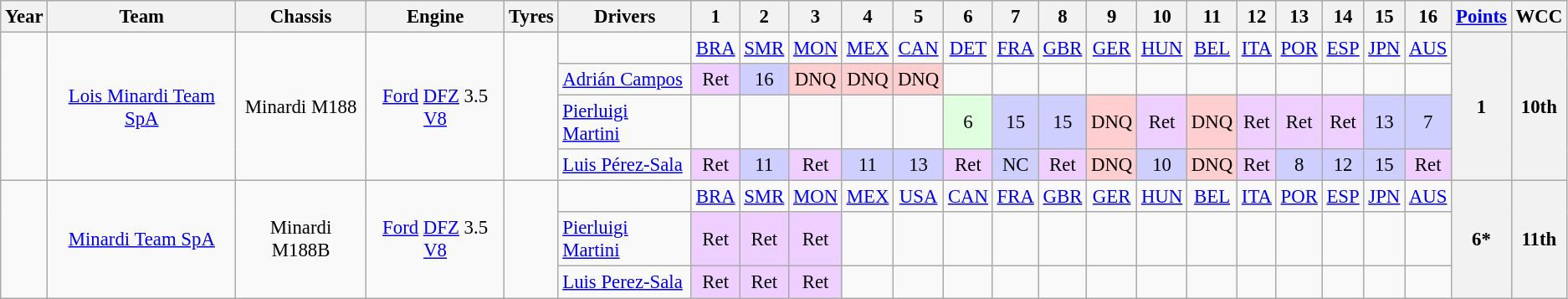<table class="wikitable" style="text-align:center; font-size:95%">
<tr>
<th>Year</th>
<th>Team</th>
<th>Chassis</th>
<th>Engine</th>
<th>Tyres</th>
<th>Drivers</th>
<th>1</th>
<th>2</th>
<th>3</th>
<th>4</th>
<th>5</th>
<th>6</th>
<th>7</th>
<th>8</th>
<th>9</th>
<th>10</th>
<th>11</th>
<th>12</th>
<th>13</th>
<th>14</th>
<th>15</th>
<th>16</th>
<th><a href='#'>Points</a></th>
<th>WCC</th>
</tr>
<tr>
<td rowspan="4"></td>
<td rowspan="4"><a href='#'>Lois Minardi Team SpA</a></td>
<td rowspan="4">Minardi M188</td>
<td rowspan="4"><a href='#'>Ford</a> <a href='#'>DFZ</a> 3.5 <a href='#'>V8</a></td>
<td rowspan="4"></td>
<td></td>
<td><a href='#'>BRA</a></td>
<td><a href='#'>SMR</a></td>
<td><a href='#'>MON</a></td>
<td><a href='#'>MEX</a></td>
<td><a href='#'>CAN</a></td>
<td><a href='#'>DET</a></td>
<td><a href='#'>FRA</a></td>
<td><a href='#'>GBR</a></td>
<td><a href='#'>GER</a></td>
<td><a href='#'>HUN</a></td>
<td><a href='#'>BEL</a></td>
<td><a href='#'>ITA</a></td>
<td><a href='#'>POR</a></td>
<td><a href='#'>ESP</a></td>
<td><a href='#'>JPN</a></td>
<td><a href='#'>AUS</a></td>
<th rowspan="4">1</th>
<th rowspan="4">10th</th>
</tr>
<tr>
<td style="text-align:left"> <a href='#'>Adrián Campos</a></td>
<td style="background:#EFCFFF">Ret</td>
<td style="background:#CFCFFF">16</td>
<td style="background:#FFCFCF">DNQ</td>
<td style="background:#FFCFCF">DNQ</td>
<td style="background:#FFCFCF">DNQ</td>
<td></td>
<td></td>
<td></td>
<td></td>
<td></td>
<td></td>
<td></td>
<td></td>
<td></td>
<td></td>
<td></td>
</tr>
<tr>
<td style="text-align:left"> <a href='#'>Pierluigi Martini</a></td>
<td></td>
<td></td>
<td></td>
<td></td>
<td></td>
<td style="background:#DFFFDF">6</td>
<td style="background:#CFCFFF">15</td>
<td style="background:#CFCFFF">15</td>
<td style="background:#FFCFCF">DNQ</td>
<td style="background:#EFCFFF">Ret</td>
<td style="background:#FFCFCF">DNQ</td>
<td style="background:#EFCFFF">Ret</td>
<td style="background:#EFCFFF">Ret</td>
<td style="background:#EFCFFF">Ret</td>
<td style="background:#CFCFFF">13</td>
<td style="background:#CFCFFF">7</td>
</tr>
<tr>
<td style="text-align:left"> <a href='#'>Luis Pérez-Sala</a></td>
<td style="background:#EFCFFF">Ret</td>
<td style="background:#CFCFFF">11</td>
<td style="background:#EFCFFF">Ret</td>
<td style="background:#CFCFFF">11</td>
<td style="background:#CFCFFF">13</td>
<td style="background:#EFCFFF">Ret</td>
<td style="background:#CFCFFF">NC</td>
<td style="background:#EFCFFF">Ret</td>
<td style="background:#FFCFCF">DNQ</td>
<td style="background:#CFCFFF">10</td>
<td style="background:#FFCFCF">DNQ</td>
<td style="background:#EFCFFF">Ret</td>
<td style="background:#CFCFFF">8</td>
<td style="background:#CFCFFF">12</td>
<td style="background:#CFCFFF">15</td>
<td style="background:#EFCFFF">Ret</td>
</tr>
<tr>
<td rowspan="3"></td>
<td rowspan="3"><a href='#'>Minardi Team SpA</a></td>
<td rowspan="3">Minardi M188B</td>
<td rowspan="3"><a href='#'>Ford</a> <a href='#'>DFZ</a> 3.5 <a href='#'>V8</a></td>
<td rowspan="3"></td>
<td></td>
<td><a href='#'>BRA</a></td>
<td><a href='#'>SMR</a></td>
<td><a href='#'>MON</a></td>
<td><a href='#'>MEX</a></td>
<td><a href='#'>USA</a></td>
<td><a href='#'>CAN</a></td>
<td><a href='#'>FRA</a></td>
<td><a href='#'>GBR</a></td>
<td><a href='#'>GER</a></td>
<td><a href='#'>HUN</a></td>
<td><a href='#'>BEL</a></td>
<td><a href='#'>ITA</a></td>
<td><a href='#'>POR</a></td>
<td><a href='#'>ESP</a></td>
<td><a href='#'>JPN</a></td>
<td><a href='#'>AUS</a></td>
<th rowspan="3">6*</th>
<th rowspan="3">11th</th>
</tr>
<tr>
<td align="left"> <a href='#'>Pierluigi Martini</a></td>
<td style="background:#EFCFFF;">Ret</td>
<td style="background:#EFCFFF;">Ret</td>
<td style="background:#EFCFFF;">Ret</td>
<td></td>
<td></td>
<td></td>
<td></td>
<td></td>
<td></td>
<td></td>
<td></td>
<td></td>
<td></td>
<td></td>
<td></td>
<td></td>
</tr>
<tr>
<td align="left"> <a href='#'>Luis Perez-Sala</a></td>
<td style="background:#EFCFFF;">Ret</td>
<td style="background:#EFCFFF;">Ret</td>
<td style="background:#EFCFFF;">Ret</td>
<td></td>
<td></td>
<td></td>
<td></td>
<td></td>
<td></td>
<td></td>
<td></td>
<td></td>
<td></td>
<td></td>
<td></td>
<td></td>
</tr>
</table>
